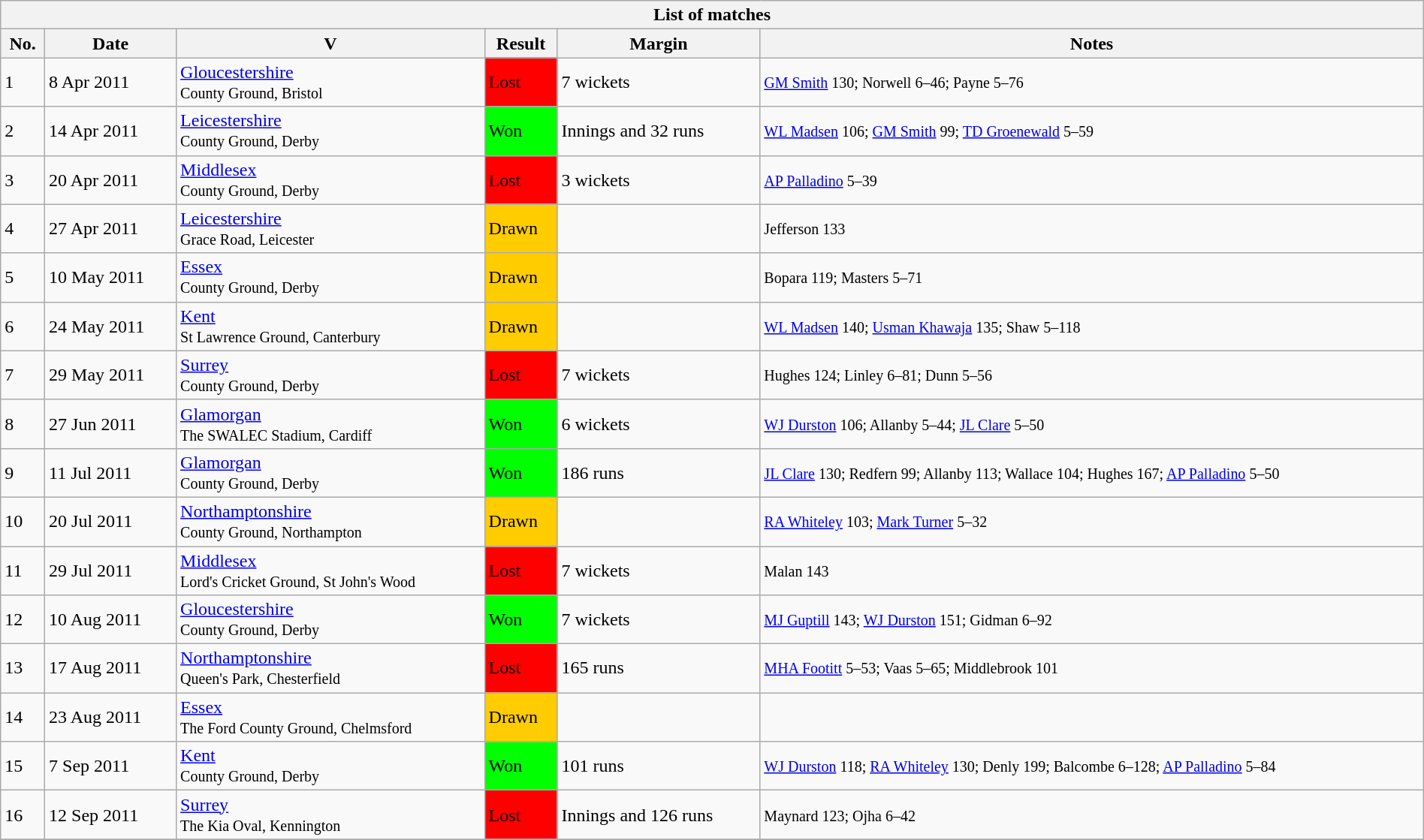<table class="wikitable" width="100%">
<tr>
<th bgcolor="#efefef" colspan=6>List of matches</th>
</tr>
<tr bgcolor="#efefef">
<th>No.</th>
<th>Date</th>
<th>V</th>
<th>Result</th>
<th>Margin</th>
<th>Notes</th>
</tr>
<tr>
<td>1</td>
<td>8 Apr 2011</td>
<td><a href='#'>Gloucestershire</a><br><small> County Ground, Bristol</small></td>
<td bgcolor="#FF0000">Lost</td>
<td>7 wickets</td>
<td><small> <a href='#'>GM Smith</a> 130; Norwell 6–46; Payne 5–76 </small></td>
</tr>
<tr>
<td>2</td>
<td>14 Apr 2011</td>
<td><a href='#'>Leicestershire</a><br><small> County Ground, Derby</small></td>
<td bgcolor="#00FF00">Won</td>
<td>Innings and 32 runs</td>
<td><small> <a href='#'>WL Madsen</a> 106; <a href='#'>GM Smith</a> 99; <a href='#'>TD Groenewald</a> 5–59 </small></td>
</tr>
<tr>
<td>3</td>
<td>20 Apr 2011</td>
<td><a href='#'>Middlesex</a><br><small> County Ground, Derby</small></td>
<td bgcolor="#FF0000">Lost</td>
<td>3 wickets</td>
<td><small> <a href='#'>AP Palladino</a> 5–39 </small></td>
</tr>
<tr>
<td>4</td>
<td>27 Apr 2011</td>
<td><a href='#'>Leicestershire</a><br><small> Grace Road, Leicester </small></td>
<td bgcolor="#FFCC00">Drawn</td>
<td></td>
<td><small> Jefferson 133 </small></td>
</tr>
<tr>
<td>5</td>
<td>10 May 2011</td>
<td><a href='#'>Essex</a><br><small> County Ground, Derby</small></td>
<td bgcolor="#FFCC00">Drawn</td>
<td></td>
<td><small> Bopara 119; Masters 5–71 </small></td>
</tr>
<tr>
<td>6</td>
<td>24 May 2011</td>
<td><a href='#'>Kent</a> <br><small> St Lawrence Ground, Canterbury</small></td>
<td bgcolor="#FFCC00">Drawn</td>
<td></td>
<td><small> <a href='#'>WL Madsen</a> 140; <a href='#'>Usman Khawaja</a> 135; Shaw 5–118 </small></td>
</tr>
<tr>
<td>7</td>
<td>29 May 2011</td>
<td><a href='#'>Surrey</a><br><small> County Ground, Derby</small></td>
<td bgcolor="#FF0000">Lost</td>
<td>7 wickets</td>
<td><small> Hughes 124; Linley 6–81; Dunn 5–56 </small></td>
</tr>
<tr>
<td>8</td>
<td>27 Jun 2011</td>
<td><a href='#'>Glamorgan</a><br><small> The SWALEC Stadium, Cardiff</small></td>
<td bgcolor="#00FF00">Won</td>
<td>6 wickets</td>
<td><small> <a href='#'>WJ Durston</a> 106; Allanby 5–44; <a href='#'>JL Clare</a> 5–50 </small></td>
</tr>
<tr>
<td>9</td>
<td>11 Jul 2011</td>
<td><a href='#'>Glamorgan</a><br><small> County Ground, Derby</small></td>
<td bgcolor="#00FF00">Won</td>
<td>186 runs</td>
<td><small> <a href='#'>JL Clare</a> 130; Redfern 99; Allanby 113; Wallace 104; Hughes 167; <a href='#'>AP Palladino</a> 5–50 </small></td>
</tr>
<tr>
<td>10</td>
<td>20 Jul 2011</td>
<td><a href='#'>Northamptonshire</a><br><small> County Ground, Northampton</small></td>
<td bgcolor="#FFCC00">Drawn</td>
<td></td>
<td><small> <a href='#'>RA Whiteley</a> 103; <a href='#'>Mark Turner</a> 5–32 </small></td>
</tr>
<tr>
<td>11</td>
<td>29 Jul 2011</td>
<td><a href='#'>Middlesex</a><br><small> Lord's Cricket Ground, St John's Wood</small></td>
<td bgcolor="#FF0000">Lost</td>
<td>7 wickets</td>
<td><small> Malan 143 </small></td>
</tr>
<tr>
<td>12</td>
<td>10 Aug 2011</td>
<td><a href='#'>Gloucestershire</a><br><small> County Ground, Derby</small></td>
<td bgcolor="#00FF00">Won</td>
<td>7 wickets</td>
<td><small> <a href='#'>MJ Guptill</a> 143; <a href='#'>WJ Durston</a> 151; Gidman 6–92 </small></td>
</tr>
<tr>
<td>13</td>
<td>17 Aug 2011</td>
<td><a href='#'>Northamptonshire</a><br><small> Queen's Park, Chesterfield</small></td>
<td bgcolor="#FF0000">Lost</td>
<td>165 runs</td>
<td><small> <a href='#'>MHA Footitt</a> 5–53; Vaas 5–65; Middlebrook 101 </small></td>
</tr>
<tr>
<td>14</td>
<td>23 Aug 2011</td>
<td><a href='#'>Essex</a><br><small> The Ford County Ground, Chelmsford</small></td>
<td bgcolor="#FFCC00">Drawn</td>
<td></td>
<td><small>  </small></td>
</tr>
<tr>
<td>15</td>
<td>7 Sep 2011</td>
<td><a href='#'>Kent</a> <br><small> County Ground, Derby</small></td>
<td bgcolor="#00FF00">Won</td>
<td>101 runs</td>
<td><small> <a href='#'>WJ Durston</a> 118; <a href='#'>RA Whiteley</a> 130; Denly 199; Balcombe 6–128; <a href='#'>AP Palladino</a> 5–84 </small></td>
</tr>
<tr>
<td>16</td>
<td>12 Sep 2011</td>
<td><a href='#'>Surrey</a><br><small> The Kia Oval, Kennington</small></td>
<td bgcolor="#FF0000">Lost</td>
<td>Innings and 126 runs</td>
<td><small> Maynard 123; Ojha 6–42 </small></td>
</tr>
<tr>
</tr>
</table>
